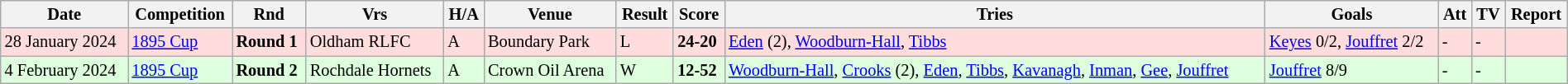<table class="wikitable"  style="font-size:85%; width:100%;">
<tr>
<th>Date</th>
<th>Competition</th>
<th>Rnd</th>
<th>Vrs</th>
<th>H/A</th>
<th>Venue</th>
<th>Result</th>
<th>Score</th>
<th>Tries</th>
<th>Goals</th>
<th>Att</th>
<th>TV</th>
<th>Report</th>
</tr>
<tr style="background:#ffdddd;" width=20 | >
<td>28 January 2024</td>
<td><a href='#'>1895 Cup</a></td>
<td><strong>Round 1</strong></td>
<td>Oldham RLFC</td>
<td>A</td>
<td>Boundary Park</td>
<td>L</td>
<td><strong>24-20</strong></td>
<td><a href='#'>Eden</a> (2), <a href='#'>Woodburn-Hall</a>, <a href='#'>Tibbs</a></td>
<td><a href='#'>Keyes</a> 0/2, <a href='#'>Jouffret</a> 2/2</td>
<td>-</td>
<td>-</td>
<td></td>
</tr>
<tr style="background:#ddffdd;" width=20 | >
<td>4 February 2024</td>
<td><a href='#'>1895 Cup</a></td>
<td><strong>Round 2</strong></td>
<td>Rochdale Hornets</td>
<td>A</td>
<td>Crown Oil Arena</td>
<td>W</td>
<td><strong>12-52</strong></td>
<td><a href='#'>Woodburn-Hall</a>, <a href='#'>Crooks</a> (2), <a href='#'>Eden</a>, <a href='#'>Tibbs</a>, <a href='#'>Kavanagh</a>, <a href='#'>Inman</a>, <a href='#'>Gee</a>, <a href='#'>Jouffret</a></td>
<td><a href='#'>Jouffret</a> 8/9</td>
<td>-</td>
<td>-</td>
<td></td>
</tr>
</table>
